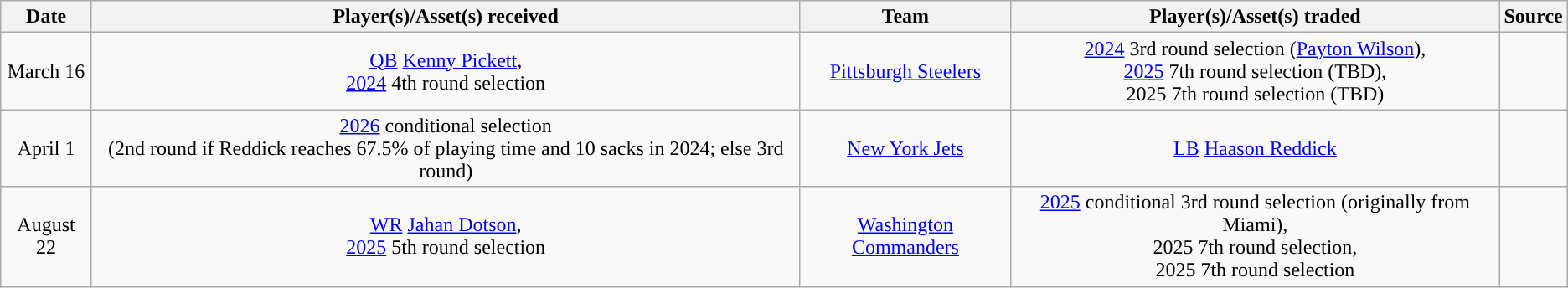<table class="wikitable" style="text-align:center">
<tr>
<th>Date</th>
<th>Player(s)/Asset(s) received</th>
<th>Team</th>
<th>Player(s)/Asset(s) traded</th>
<th>Source</th>
</tr>
<tr>
<td>March 16</td>
<td><a href='#'>QB</a> <a href='#'>Kenny Pickett</a>,<br><a href='#'>2024</a> 4th round selection</td>
<td><a href='#'>Pittsburgh Steelers</a></td>
<td><a href='#'>2024</a> 3rd round selection (<a href='#'>Payton Wilson</a>),<br><a href='#'>2025</a> 7th round selection (TBD),<br>2025 7th round selection (TBD)</td>
<td></td>
</tr>
<tr>
<td>April 1</td>
<td><a href='#'>2026</a> conditional selection <br> (2nd round if Reddick reaches 67.5% of playing time and 10 sacks in 2024; else 3rd round)</td>
<td><a href='#'>New York Jets</a></td>
<td><a href='#'>LB</a> <a href='#'>Haason Reddick</a></td>
<td></td>
</tr>
<tr>
<td>August 22</td>
<td><a href='#'>WR</a> <a href='#'>Jahan Dotson</a>,<br><a href='#'>2025</a> 5th round selection</td>
<td><a href='#'>Washington Commanders</a></td>
<td><a href='#'>2025</a> conditional 3rd round selection (originally from Miami),<br>2025 7th round selection,<br>2025 7th round selection</td>
<td></td>
</tr>
</table>
